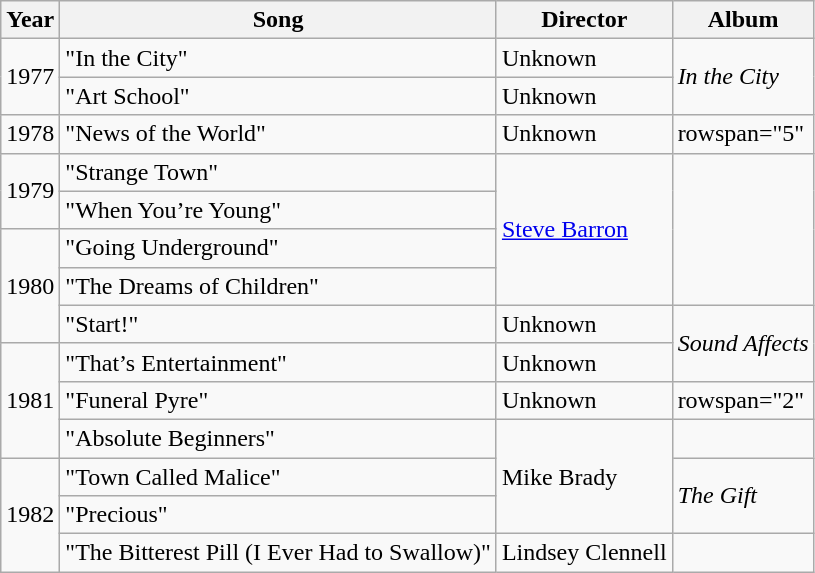<table class="wikitable">
<tr>
<th>Year</th>
<th>Song</th>
<th>Director</th>
<th>Album</th>
</tr>
<tr>
<td rowspan="2">1977</td>
<td>"In the City"</td>
<td>Unknown</td>
<td rowspan="2"><em>In the City</em></td>
</tr>
<tr>
<td>"Art School"</td>
<td>Unknown</td>
</tr>
<tr>
<td>1978</td>
<td>"News of the World"</td>
<td>Unknown</td>
<td>rowspan="5" </td>
</tr>
<tr>
<td rowspan="2">1979</td>
<td>"Strange Town"</td>
<td rowspan="4"><a href='#'>Steve Barron</a></td>
</tr>
<tr>
<td>"When You’re Young"</td>
</tr>
<tr>
<td rowspan="3">1980</td>
<td>"Going Underground"</td>
</tr>
<tr>
<td>"The Dreams of Children"</td>
</tr>
<tr>
<td>"Start!"</td>
<td>Unknown</td>
<td rowspan="2"><em>Sound Affects</em></td>
</tr>
<tr>
<td rowspan="3">1981</td>
<td>"That’s Entertainment"</td>
<td>Unknown</td>
</tr>
<tr>
<td>"Funeral Pyre"</td>
<td>Unknown</td>
<td>rowspan="2" </td>
</tr>
<tr>
<td>"Absolute Beginners"</td>
<td rowspan="3">Mike Brady</td>
</tr>
<tr>
<td rowspan="3">1982</td>
<td>"Town Called Malice"</td>
<td rowspan="2"><em>The Gift</em></td>
</tr>
<tr>
<td>"Precious"</td>
</tr>
<tr>
<td>"The Bitterest Pill (I Ever Had to Swallow)"</td>
<td>Lindsey Clennell</td>
<td></td>
</tr>
</table>
